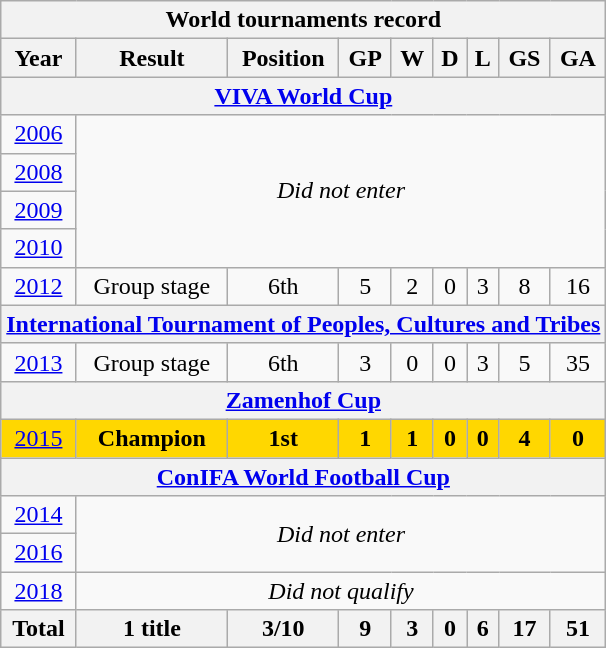<table class="wikitable" style="text-align: center;">
<tr>
<th colspan=9>World tournaments record</th>
</tr>
<tr>
<th>Year</th>
<th>Result</th>
<th>Position</th>
<th>GP</th>
<th>W</th>
<th>D</th>
<th>L</th>
<th>GS</th>
<th>GA</th>
</tr>
<tr>
<th colspan=9><a href='#'>VIVA World Cup</a></th>
</tr>
<tr>
<td> <a href='#'>2006</a></td>
<td rowspan=4 colspan=8><em>Did not enter</em></td>
</tr>
<tr>
<td> <a href='#'>2008</a></td>
</tr>
<tr>
<td> <a href='#'>2009</a></td>
</tr>
<tr>
<td> <a href='#'>2010</a></td>
</tr>
<tr>
<td> <a href='#'>2012</a></td>
<td>Group stage</td>
<td>6th</td>
<td>5</td>
<td>2</td>
<td>0</td>
<td>3</td>
<td>8</td>
<td>16</td>
</tr>
<tr>
<th colspan=9><a href='#'>International Tournament of Peoples, Cultures and Tribes</a></th>
</tr>
<tr>
<td> <a href='#'>2013</a></td>
<td>Group stage</td>
<td>6th</td>
<td>3</td>
<td>0</td>
<td>0</td>
<td>3</td>
<td>5</td>
<td>35</td>
</tr>
<tr>
<th colspan=9><a href='#'>Zamenhof Cup</a></th>
</tr>
<tr style="background:gold;">
<td> <a href='#'>2015</a></td>
<td><strong>Champion</strong></td>
<td><strong>1st</strong></td>
<td><strong>1</strong></td>
<td><strong>1</strong></td>
<td><strong>0</strong></td>
<td><strong>0</strong></td>
<td><strong>4</strong></td>
<td><strong>0</strong></td>
</tr>
<tr>
<th colspan=9><a href='#'>ConIFA World Football Cup</a></th>
</tr>
<tr>
<td> <a href='#'>2014</a></td>
<td rowspan=2 colspan=8><em>Did not enter</em></td>
</tr>
<tr>
<td> <a href='#'>2016</a></td>
</tr>
<tr>
<td> <a href='#'>2018</a></td>
<td colspan=8><em>Did not qualify</em></td>
</tr>
<tr>
<th>Total</th>
<th>1 title</th>
<th>3/10</th>
<th>9</th>
<th>3</th>
<th>0</th>
<th>6</th>
<th>17</th>
<th>51</th>
</tr>
</table>
